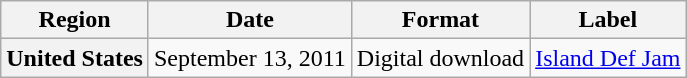<table class="wikitable plainrowheaders">
<tr>
<th>Region</th>
<th>Date</th>
<th>Format</th>
<th>Label</th>
</tr>
<tr>
<th scope="row">United States</th>
<td>September 13, 2011</td>
<td>Digital download</td>
<td><a href='#'>Island Def Jam</a></td>
</tr>
</table>
